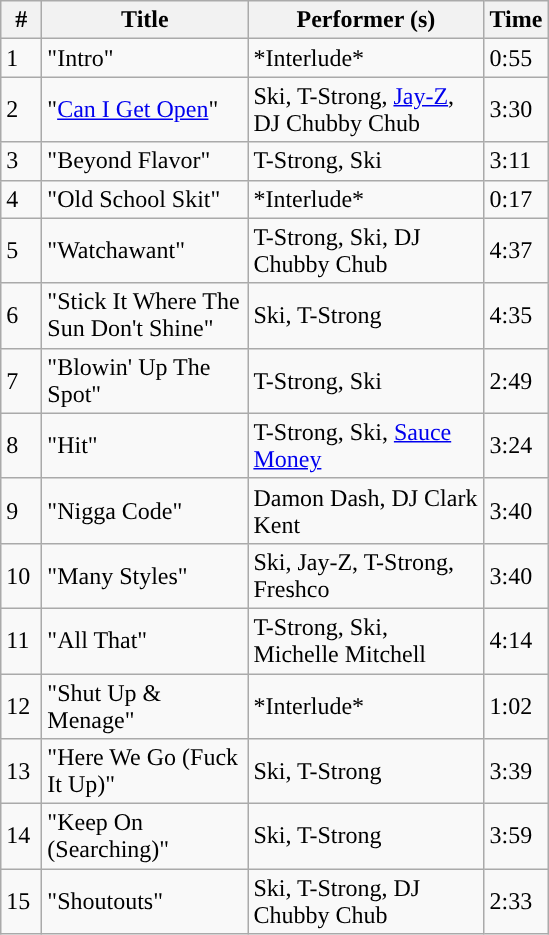<table class="wikitable">
<tr>
<th align="center" width="20">#</th>
<th align="center" width="130">Title</th>
<th align="center" width="150">Performer (s)</th>
<th align="center">Time</th>
</tr>
<tr>
<td>1</td>
<td>"Intro"</td>
<td>*Interlude*</td>
<td>0:55</td>
</tr>
<tr>
<td>2</td>
<td>"<a href='#'>Can I Get Open</a>"</td>
<td>Ski, T-Strong, <a href='#'>Jay-Z</a>, DJ Chubby Chub</td>
<td>3:30</td>
</tr>
<tr>
<td>3</td>
<td>"Beyond Flavor"</td>
<td>T-Strong, Ski</td>
<td>3:11</td>
</tr>
<tr>
<td>4</td>
<td>"Old School Skit"</td>
<td>*Interlude*</td>
<td>0:17</td>
</tr>
<tr>
<td>5</td>
<td>"Watchawant"</td>
<td>T-Strong, Ski, DJ Chubby Chub</td>
<td>4:37</td>
</tr>
<tr>
<td>6</td>
<td>"Stick It Where The Sun Don't Shine"</td>
<td>Ski, T-Strong</td>
<td>4:35</td>
</tr>
<tr>
<td>7</td>
<td>"Blowin' Up The Spot"</td>
<td>T-Strong, Ski</td>
<td>2:49</td>
</tr>
<tr>
<td>8</td>
<td>"Hit"</td>
<td>T-Strong, Ski, <a href='#'>Sauce Money</a></td>
<td>3:24</td>
</tr>
<tr>
<td>9</td>
<td>"Nigga Code"</td>
<td>Damon Dash, DJ Clark Kent</td>
<td>3:40</td>
</tr>
<tr>
<td>10</td>
<td>"Many Styles"</td>
<td>Ski, Jay-Z, T-Strong, Freshco</td>
<td>3:40</td>
</tr>
<tr>
<td>11</td>
<td>"All That"</td>
<td>T-Strong, Ski, Michelle Mitchell</td>
<td>4:14</td>
</tr>
<tr>
<td>12</td>
<td>"Shut Up & Menage"</td>
<td>*Interlude*</td>
<td>1:02</td>
</tr>
<tr>
<td>13</td>
<td>"Here We Go (Fuck It Up)"</td>
<td>Ski, T-Strong</td>
<td>3:39</td>
</tr>
<tr>
<td>14</td>
<td>"Keep On (Searching)"</td>
<td>Ski, T-Strong</td>
<td>3:59</td>
</tr>
<tr>
<td>15</td>
<td>"Shoutouts"</td>
<td>Ski, T-Strong, DJ Chubby Chub</td>
<td>2:33</td>
</tr>
</table>
